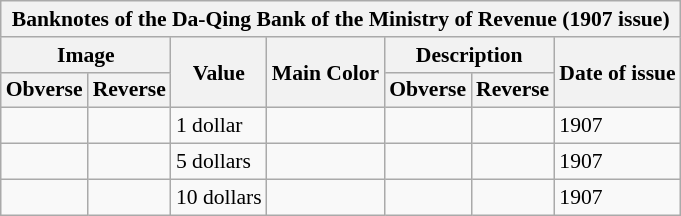<table class="wikitable" style="font-size: 90%">
<tr>
<th colspan=7>Banknotes of the Da-Qing Bank of the Ministry of Revenue (1907 issue)</th>
</tr>
<tr>
<th colspan=2>Image</th>
<th rowspan=2>Value</th>
<th rowspan=2>Main Color</th>
<th colspan=2>Description</th>
<th rowspan=2>Date of issue</th>
</tr>
<tr>
<th>Obverse</th>
<th>Reverse</th>
<th>Obverse</th>
<th>Reverse</th>
</tr>
<tr>
<td></td>
<td></td>
<td>1 dollar</td>
<td></td>
<td></td>
<td></td>
<td>1907</td>
</tr>
<tr>
<td></td>
<td></td>
<td>5 dollars</td>
<td></td>
<td></td>
<td></td>
<td>1907</td>
</tr>
<tr>
<td></td>
<td></td>
<td>10 dollars</td>
<td></td>
<td></td>
<td></td>
<td>1907</td>
</tr>
</table>
